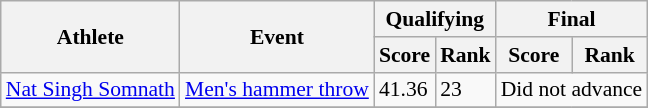<table class="wikitable"  style="font-size:90%">
<tr>
<th rowspan="2">Athlete</th>
<th rowspan="2">Event</th>
<th colspan="2">Qualifying</th>
<th colspan="2">Final</th>
</tr>
<tr>
<th>Score</th>
<th>Rank</th>
<th>Score</th>
<th>Rank</th>
</tr>
<tr>
<td><a href='#'>Nat Singh Somnath</a></td>
<td><a href='#'>Men's hammer throw</a></td>
<td>41.36</td>
<td>23</td>
<td align=center colspan="2">Did not advance</td>
</tr>
<tr>
</tr>
</table>
